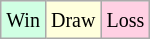<table class="wikitable">
<tr>
<td style="background-color: #d0ffe3;"><small>Win</small></td>
<td style="background-color: #ffffdd;"><small>Draw</small></td>
<td style="background-color: #ffd0e3;"><small>Loss</small></td>
</tr>
</table>
